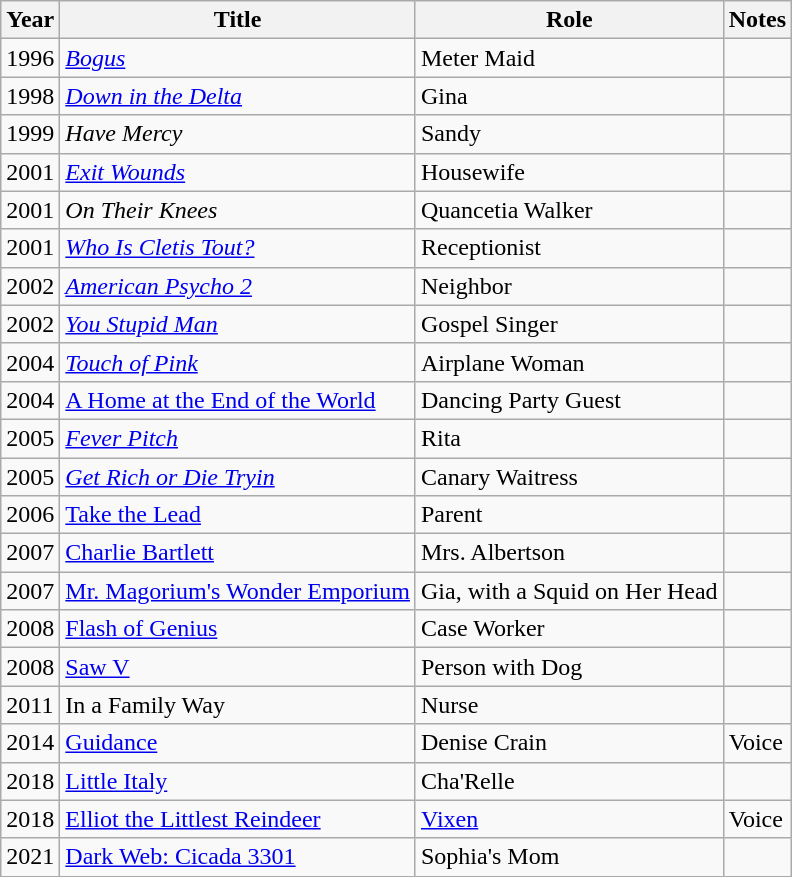<table class="wikitable sortable">
<tr>
<th>Year</th>
<th>Title</th>
<th>Role</th>
<th>Notes</th>
</tr>
<tr>
<td>1996</td>
<td><a href='#'><em>Bogus</em></a></td>
<td>Meter Maid</td>
<td></td>
</tr>
<tr>
<td>1998</td>
<td><em><a href='#'>Down in the Delta</a></em></td>
<td>Gina</td>
<td></td>
</tr>
<tr>
<td>1999</td>
<td><em>Have Mercy</em></td>
<td>Sandy</td>
<td></td>
</tr>
<tr>
<td>2001</td>
<td><em><a href='#'>Exit Wounds</a></em></td>
<td>Housewife</td>
<td></td>
</tr>
<tr>
<td>2001</td>
<td><em>On Their Knees</em></td>
<td>Quancetia Walker</td>
<td></td>
</tr>
<tr>
<td>2001</td>
<td><em><a href='#'>Who Is Cletis Tout?</a></em></td>
<td>Receptionist</td>
<td></td>
</tr>
<tr>
<td>2002</td>
<td><em><a href='#'>American Psycho 2</a></em></td>
<td>Neighbor</td>
<td></td>
</tr>
<tr>
<td>2002</td>
<td><em><a href='#'>You Stupid Man</a></em></td>
<td>Gospel Singer</td>
<td></td>
</tr>
<tr>
<td>2004</td>
<td><em><a href='#'>Touch of Pink</a></em></td>
<td>Airplane Woman</td>
<td></td>
</tr>
<tr>
<td>2004</td>
<td data-sort-value="Home at the End of the World, A"><a href='#'>A Home at the End of the World</a></td>
<td>Dancing Party Guest</td>
<td></td>
</tr>
<tr>
<td>2005</td>
<td><a href='#'><em>Fever Pitch</em></a></td>
<td>Rita</td>
<td></td>
</tr>
<tr>
<td>2005</td>
<td><a href='#'><em>Get Rich or Die Tryin<strong></a></td>
<td>Canary Waitress</td>
<td></td>
</tr>
<tr>
<td>2006</td>
<td></em><a href='#'>Take the Lead</a><em></td>
<td>Parent</td>
<td></td>
</tr>
<tr>
<td>2007</td>
<td></em><a href='#'>Charlie Bartlett</a><em></td>
<td>Mrs. Albertson</td>
<td></td>
</tr>
<tr>
<td>2007</td>
<td></em><a href='#'>Mr. Magorium's Wonder Emporium</a><em></td>
<td>Gia, with a Squid on Her Head</td>
<td></td>
</tr>
<tr>
<td>2008</td>
<td><a href='#'></em>Flash of Genius<em></a></td>
<td>Case Worker</td>
<td></td>
</tr>
<tr>
<td>2008</td>
<td></em><a href='#'>Saw V</a><em></td>
<td>Person with Dog</td>
<td></td>
</tr>
<tr>
<td>2011</td>
<td></em>In a Family Way<em></td>
<td>Nurse</td>
<td></td>
</tr>
<tr>
<td>2014</td>
<td><a href='#'></em>Guidance<em></a></td>
<td>Denise Crain</td>
<td>Voice</td>
</tr>
<tr>
<td>2018</td>
<td><a href='#'></em>Little Italy<em></a></td>
<td>Cha'Relle</td>
<td></td>
</tr>
<tr>
<td>2018</td>
<td></em><a href='#'>Elliot the Littlest Reindeer</a><em></td>
<td><a href='#'>Vixen</a></td>
<td>Voice</td>
</tr>
<tr>
<td>2021</td>
<td></em><a href='#'>Dark Web: Cicada 3301</a><em></td>
<td>Sophia's Mom</td>
<td></td>
</tr>
</table>
